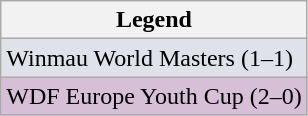<table class="wikitable">
<tr>
<th>Legend</th>
</tr>
<tr style="background:#dfe2e9;">
<td>Winmau World Masters (1–1)</td>
</tr>
<tr style="background:thistle">
<td>WDF Europe Youth Cup (2–0)</td>
</tr>
</table>
